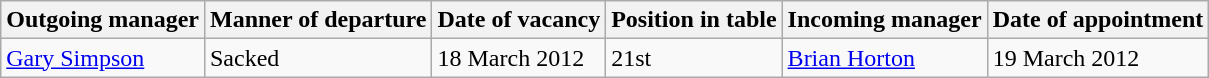<table class="wikitable">
<tr>
<th>Outgoing manager</th>
<th>Manner of departure</th>
<th>Date of vacancy</th>
<th>Position in table</th>
<th>Incoming manager</th>
<th>Date of appointment</th>
</tr>
<tr>
<td> <a href='#'>Gary Simpson</a></td>
<td>Sacked</td>
<td>18 March 2012</td>
<td>21st</td>
<td><a href='#'>Brian Horton</a></td>
<td>19 March 2012</td>
</tr>
</table>
